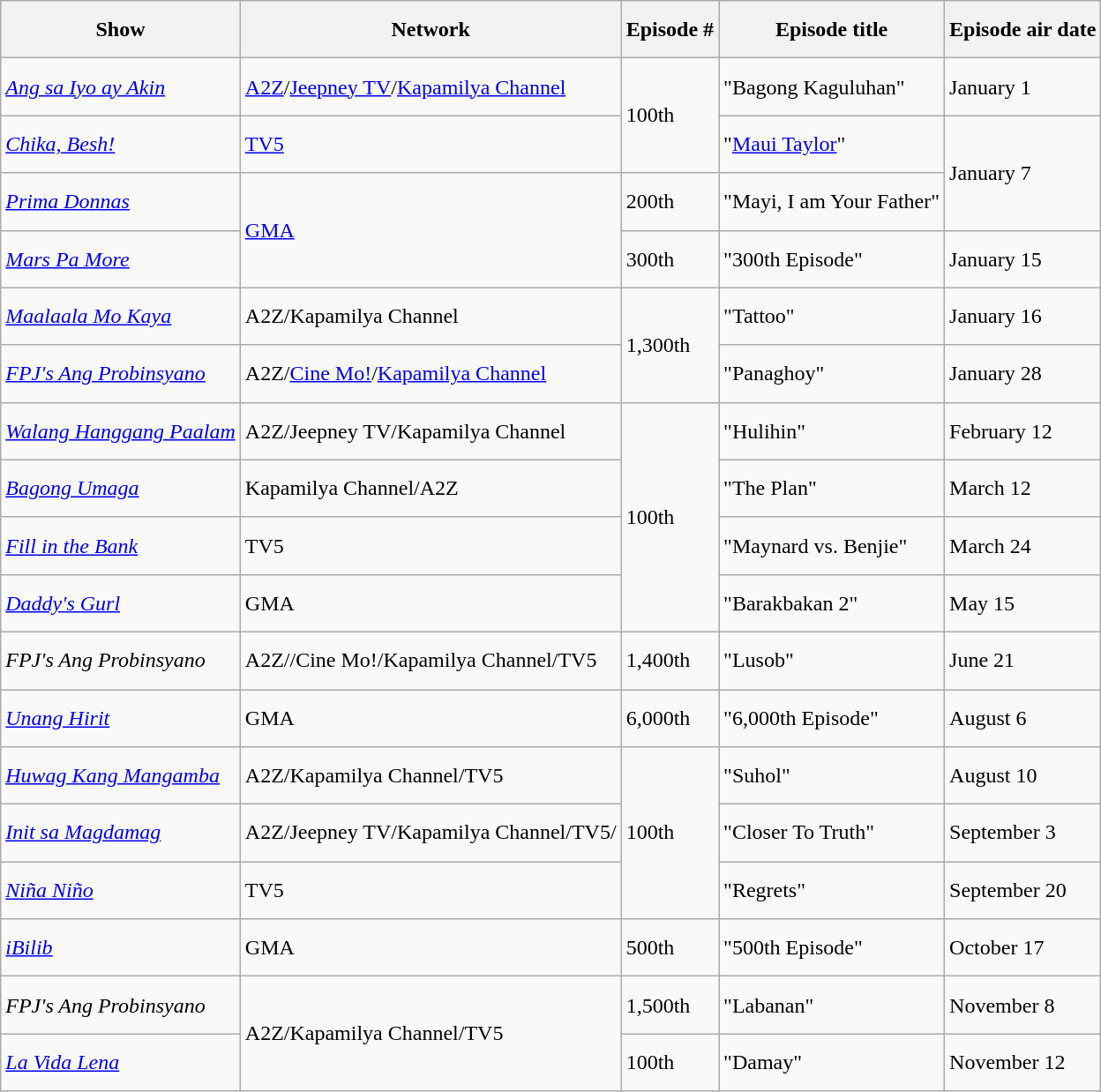<table class="wikitable" style="text-align:left; line-height:36px; width:auto;">
<tr>
<th>Show</th>
<th>Network</th>
<th>Episode #</th>
<th>Episode title </th>
<th>Episode air date </th>
</tr>
<tr>
<td><em><a href='#'>Ang sa Iyo ay Akin</a></em></td>
<td><a href='#'>A2Z</a>/<a href='#'>Jeepney TV</a>/<a href='#'>Kapamilya Channel</a></td>
<td rowspan="2">100th</td>
<td>"Bagong Kaguluhan"</td>
<td>January 1</td>
</tr>
<tr>
<td><em><a href='#'>Chika, Besh!</a></em></td>
<td><a href='#'>TV5</a></td>
<td>"<a href='#'>Maui Taylor</a>"</td>
<td rowspan="2">January 7</td>
</tr>
<tr>
<td><em><a href='#'>Prima Donnas</a></em></td>
<td rowspan="2"><a href='#'>GMA</a></td>
<td>200th</td>
<td>"Mayi, I am Your Father"</td>
</tr>
<tr>
<td><em><a href='#'>Mars Pa More</a></em></td>
<td>300th</td>
<td>"300th Episode"</td>
<td>January 15</td>
</tr>
<tr>
<td><em><a href='#'>Maalaala Mo Kaya</a></em></td>
<td>A2Z/Kapamilya Channel</td>
<td rowspan="2">1,300th</td>
<td>"Tattoo"</td>
<td>January 16</td>
</tr>
<tr>
<td><em><a href='#'>FPJ's Ang Probinsyano</a></em></td>
<td>A2Z/<a href='#'>Cine Mo!</a>/<a href='#'>Kapamilya Channel</a></td>
<td>"Panaghoy"</td>
<td>January 28</td>
</tr>
<tr>
<td><em><a href='#'>Walang Hanggang Paalam</a></em></td>
<td>A2Z/Jeepney TV/Kapamilya Channel</td>
<td rowspan="4">100th</td>
<td>"Hulihin"</td>
<td>February 12</td>
</tr>
<tr>
<td><em><a href='#'>Bagong Umaga</a></em></td>
<td>Kapamilya Channel/A2Z</td>
<td>"The Plan"</td>
<td>March 12</td>
</tr>
<tr>
<td><em><a href='#'>Fill in the Bank</a></em></td>
<td>TV5</td>
<td>"Maynard vs. Benjie"</td>
<td>March 24</td>
</tr>
<tr>
<td><em><a href='#'>Daddy's Gurl</a></em></td>
<td>GMA</td>
<td>"Barakbakan 2"</td>
<td>May 15</td>
</tr>
<tr>
<td><em>FPJ's Ang Probinsyano</em></td>
<td>A2Z//Cine Mo!/Kapamilya Channel/TV5</td>
<td>1,400th</td>
<td>"Lusob"</td>
<td>June 21</td>
</tr>
<tr>
<td><em><a href='#'>Unang Hirit</a></em></td>
<td>GMA</td>
<td>6,000th</td>
<td>"6,000th Episode"</td>
<td>August 6</td>
</tr>
<tr>
<td><em><a href='#'>Huwag Kang Mangamba</a></em></td>
<td>A2Z/Kapamilya Channel/TV5</td>
<td rowspan="3">100th</td>
<td>"Suhol"</td>
<td>August 10</td>
</tr>
<tr>
<td><em><a href='#'>Init sa Magdamag</a></em></td>
<td>A2Z/Jeepney TV/Kapamilya Channel/TV5/</td>
<td>"Closer To Truth"</td>
<td>September 3</td>
</tr>
<tr>
<td><em><a href='#'>Niña Niño</a></em></td>
<td>TV5</td>
<td>"Regrets"</td>
<td>September 20</td>
</tr>
<tr>
<td><em><a href='#'>iBilib</a></em></td>
<td>GMA</td>
<td>500th</td>
<td>"500th Episode"</td>
<td>October 17</td>
</tr>
<tr>
<td><em>FPJ's Ang Probinsyano</em></td>
<td rowspan="2">A2Z/Kapamilya Channel/TV5</td>
<td>1,500th</td>
<td>"Labanan"</td>
<td>November 8</td>
</tr>
<tr>
<td><em><a href='#'>La Vida Lena</a></em></td>
<td>100th</td>
<td>"Damay"</td>
<td>November 12</td>
</tr>
</table>
